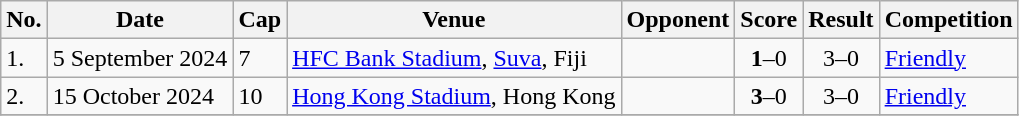<table class="wikitable">
<tr>
<th>No.</th>
<th>Date</th>
<th>Cap</th>
<th>Venue</th>
<th>Opponent</th>
<th>Score</th>
<th>Result</th>
<th>Competition</th>
</tr>
<tr>
<td>1.</td>
<td>5 September 2024</td>
<td>7</td>
<td><a href='#'>HFC Bank Stadium</a>, <a href='#'>Suva</a>, Fiji</td>
<td></td>
<td align=center><strong>1</strong>–0</td>
<td align=center>3–0</td>
<td><a href='#'>Friendly</a></td>
</tr>
<tr>
<td>2.</td>
<td>15 October 2024</td>
<td>10</td>
<td><a href='#'>Hong Kong Stadium</a>, Hong Kong</td>
<td></td>
<td align=center><strong>3</strong>–0</td>
<td align=center>3–0</td>
<td><a href='#'>Friendly</a></td>
</tr>
<tr>
</tr>
</table>
